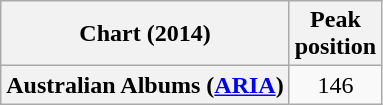<table class="wikitable plainrowheaders" style="text-align:center">
<tr>
<th scope="col">Chart (2014)</th>
<th scope="col">Peak<br>position</th>
</tr>
<tr>
<th scope="row">Australian Albums (<a href='#'>ARIA</a>)</th>
<td style="text-align:center;">146</td>
</tr>
</table>
